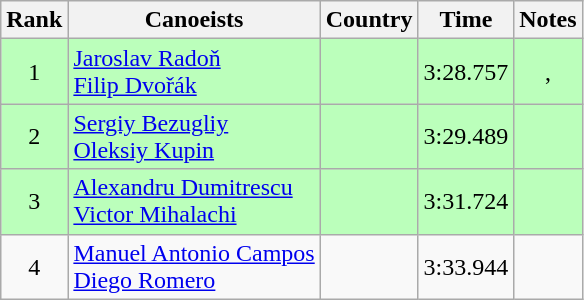<table class="wikitable" style="text-align:center">
<tr>
<th>Rank</th>
<th>Canoeists</th>
<th>Country</th>
<th>Time</th>
<th>Notes</th>
</tr>
<tr bgcolor=bbffbb>
<td>1</td>
<td align="left"><a href='#'>Jaroslav Radoň</a><br><a href='#'>Filip Dvořák</a></td>
<td align="left"></td>
<td>3:28.757</td>
<td>, <strong></strong></td>
</tr>
<tr bgcolor=bbffbb>
<td>2</td>
<td align="left"><a href='#'>Sergiy Bezugliy</a><br><a href='#'>Oleksiy Kupin</a></td>
<td align="left"></td>
<td>3:29.489</td>
<td></td>
</tr>
<tr bgcolor=bbffbb>
<td>3</td>
<td align="left"><a href='#'>Alexandru Dumitrescu</a><br><a href='#'>Victor Mihalachi</a></td>
<td align="left"></td>
<td>3:31.724</td>
<td></td>
</tr>
<tr>
<td>4</td>
<td align="left"><a href='#'>Manuel Antonio Campos</a><br><a href='#'>Diego Romero</a></td>
<td align="left"></td>
<td>3:33.944</td>
<td></td>
</tr>
</table>
